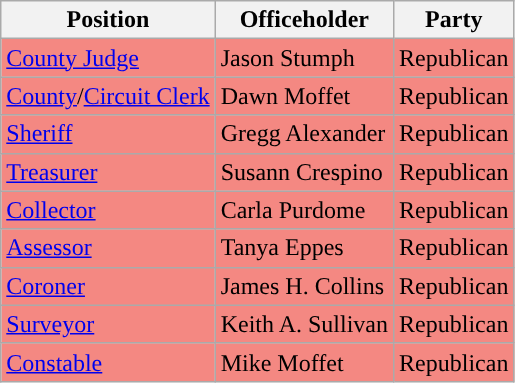<table class="wikitable">
<tr>
<th>Position</th>
<th>Officeholder</th>
<th>Party</th>
</tr>
<tr style="background-color:#F48882;">
<td><a href='#'>County Judge</a></td>
<td>Jason Stumph</td>
<td>Republican</td>
</tr>
<tr style="background-color:#F48882;">
<td><a href='#'>County</a>/<a href='#'>Circuit Clerk</a></td>
<td>Dawn Moffet</td>
<td>Republican</td>
</tr>
<tr style="background-color:#F48882;">
<td><a href='#'>Sheriff</a></td>
<td>Gregg Alexander</td>
<td>Republican</td>
</tr>
<tr style="background-color:#F48882;">
<td><a href='#'>Treasurer</a></td>
<td>Susann Crespino</td>
<td>Republican</td>
</tr>
<tr style="background-color:#F48882;">
<td><a href='#'>Collector</a></td>
<td>Carla Purdome</td>
<td>Republican</td>
</tr>
<tr style="background-color:#F48882;">
<td><a href='#'>Assessor</a></td>
<td>Tanya Eppes</td>
<td>Republican</td>
</tr>
<tr style="background-color:#F48882;">
<td><a href='#'>Coroner</a></td>
<td>James H. Collins</td>
<td>Republican</td>
</tr>
<tr style="background-color:#F48882;">
<td><a href='#'>Surveyor</a></td>
<td>Keith A. Sullivan</td>
<td>Republican</td>
</tr>
<tr style="background-color:#F48882;">
<td><a href='#'>Constable</a></td>
<td>Mike Moffet</td>
<td>Republican</td>
</tr>
</table>
